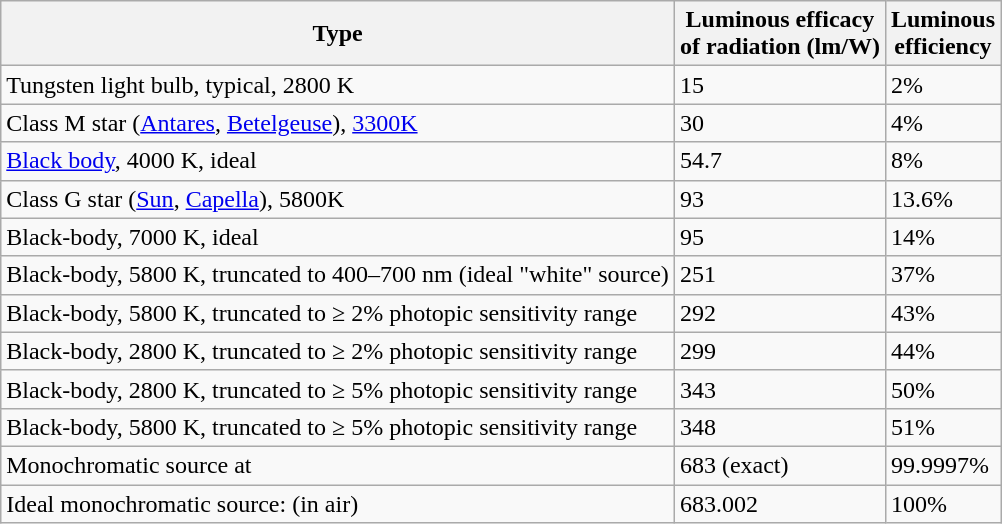<table class="wikitable sortable">
<tr>
<th>Type</th>
<th>Luminous efficacy <br>of radiation (lm/W)</th>
<th>Luminous <br>efficiency</th>
</tr>
<tr>
<td>Tungsten light bulb, typical, 2800 K</td>
<td>15</td>
<td>2%</td>
</tr>
<tr>
<td>Class M star (<a href='#'>Antares</a>, <a href='#'>Betelgeuse</a>), <a href='#'>3300K</a></td>
<td>30</td>
<td>4%</td>
</tr>
<tr>
<td><a href='#'>Black body</a>, 4000 K, ideal</td>
<td>54.7</td>
<td>8%</td>
</tr>
<tr>
<td>Class G star (<a href='#'>Sun</a>, <a href='#'>Capella</a>), 5800K</td>
<td>93</td>
<td>13.6%</td>
</tr>
<tr>
<td>Black-body, 7000 K, ideal</td>
<td>95</td>
<td>14%</td>
</tr>
<tr>
<td>Black-body, 5800 K, truncated to 400–700 nm (ideal "white" source)</td>
<td>251</td>
<td>37%</td>
</tr>
<tr>
<td>Black-body, 5800 K, truncated to ≥ 2% photopic sensitivity range</td>
<td>292</td>
<td>43%</td>
</tr>
<tr>
<td>Black-body, 2800 K, truncated to ≥ 2% photopic sensitivity range</td>
<td>299</td>
<td>44%</td>
</tr>
<tr>
<td>Black-body, 2800 K, truncated to ≥ 5% photopic sensitivity range</td>
<td>343</td>
<td>50%</td>
</tr>
<tr>
<td>Black-body, 5800 K, truncated to ≥ 5% photopic sensitivity range</td>
<td>348</td>
<td>51%</td>
</tr>
<tr>
<td>Monochromatic source at </td>
<td>683 (exact)</td>
<td>99.9997%</td>
</tr>
<tr>
<td>Ideal monochromatic source:  (in air)</td>
<td>683.002</td>
<td>100%</td>
</tr>
</table>
